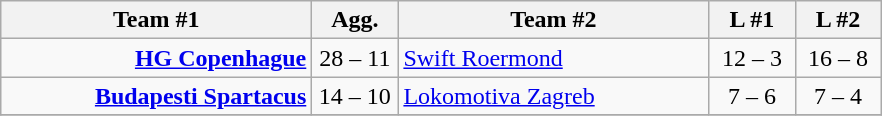<table class=wikitable style="text-align:center">
<tr>
<th width=200>Team #1</th>
<th width=50>Agg.</th>
<th width=200>Team #2</th>
<th width=50>L #1</th>
<th width=50>L #2</th>
</tr>
<tr>
<td align=right><strong><a href='#'>HG Copenhague</a></strong> </td>
<td align=center>28 – 11</td>
<td align=left> <a href='#'>Swift Roermond</a></td>
<td align=center>12 – 3</td>
<td align=center>16 – 8</td>
</tr>
<tr>
<td align=right><strong><a href='#'>Budapesti Spartacus</a></strong> </td>
<td align=center>14 – 10</td>
<td align=left> <a href='#'>Lokomotiva Zagreb</a></td>
<td align=center>7 – 6</td>
<td align=center>7 – 4</td>
</tr>
<tr>
</tr>
</table>
